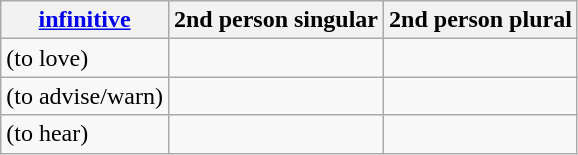<table class="wikitable">
<tr>
<th><a href='#'>infinitive</a></th>
<th>2nd person singular</th>
<th>2nd person plural</th>
</tr>
<tr>
<td> (to love)</td>
<td></td>
<td></td>
</tr>
<tr>
<td> (to advise/warn)</td>
<td></td>
<td></td>
</tr>
<tr>
<td> (to hear)</td>
<td></td>
<td></td>
</tr>
</table>
